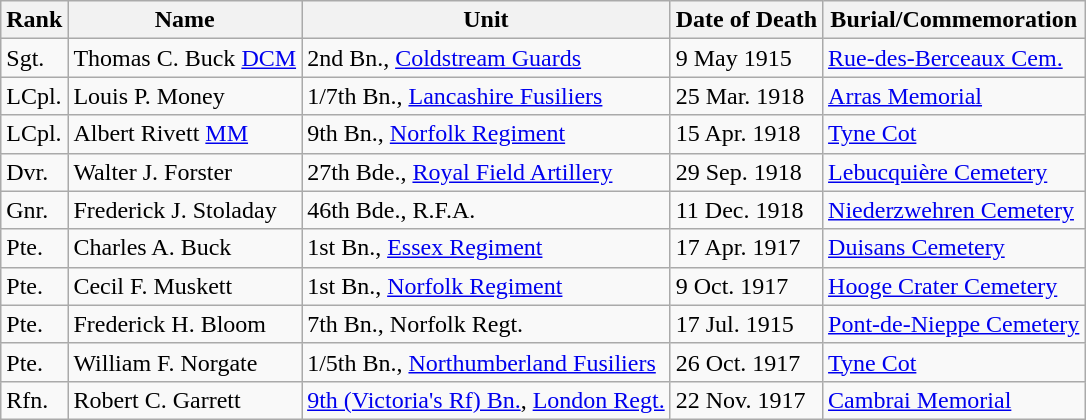<table class="wikitable">
<tr>
<th>Rank</th>
<th>Name</th>
<th>Unit</th>
<th>Date of Death</th>
<th>Burial/Commemoration</th>
</tr>
<tr>
<td>Sgt.</td>
<td>Thomas C. Buck <a href='#'>DCM</a></td>
<td>2nd Bn., <a href='#'>Coldstream Guards</a></td>
<td>9 May 1915</td>
<td><a href='#'>Rue-des-Berceaux Cem.</a></td>
</tr>
<tr>
<td>LCpl.</td>
<td>Louis P. Money</td>
<td>1/7th Bn., <a href='#'>Lancashire Fusiliers</a></td>
<td>25 Mar. 1918</td>
<td><a href='#'>Arras Memorial</a></td>
</tr>
<tr>
<td>LCpl.</td>
<td>Albert Rivett <a href='#'>MM</a></td>
<td>9th Bn., <a href='#'>Norfolk Regiment</a></td>
<td>15 Apr. 1918</td>
<td><a href='#'>Tyne Cot</a></td>
</tr>
<tr>
<td>Dvr.</td>
<td>Walter J. Forster</td>
<td>27th Bde., <a href='#'>Royal Field Artillery</a></td>
<td>29 Sep. 1918</td>
<td><a href='#'>Lebucquière Cemetery</a></td>
</tr>
<tr>
<td>Gnr.</td>
<td>Frederick J. Stoladay</td>
<td>46th Bde., R.F.A.</td>
<td>11 Dec. 1918</td>
<td><a href='#'>Niederzwehren Cemetery</a></td>
</tr>
<tr>
<td>Pte.</td>
<td>Charles A. Buck</td>
<td>1st Bn., <a href='#'>Essex Regiment</a></td>
<td>17 Apr. 1917</td>
<td><a href='#'>Duisans Cemetery</a></td>
</tr>
<tr>
<td>Pte.</td>
<td>Cecil F. Muskett</td>
<td>1st Bn., <a href='#'>Norfolk Regiment</a></td>
<td>9 Oct. 1917</td>
<td><a href='#'>Hooge Crater Cemetery</a></td>
</tr>
<tr>
<td>Pte.</td>
<td>Frederick H. Bloom</td>
<td>7th Bn., Norfolk Regt.</td>
<td>17 Jul. 1915</td>
<td><a href='#'>Pont-de-Nieppe Cemetery</a></td>
</tr>
<tr>
<td>Pte.</td>
<td>William F. Norgate</td>
<td>1/5th Bn., <a href='#'>Northumberland Fusiliers</a></td>
<td>26 Oct. 1917</td>
<td><a href='#'>Tyne Cot</a></td>
</tr>
<tr>
<td>Rfn.</td>
<td>Robert C. Garrett</td>
<td><a href='#'>9th (Victoria's Rf) Bn.</a>, <a href='#'>London Regt.</a></td>
<td>22 Nov. 1917</td>
<td><a href='#'>Cambrai Memorial</a></td>
</tr>
</table>
